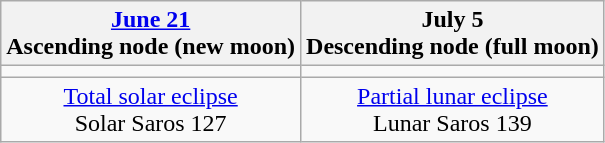<table class="wikitable">
<tr>
<th><a href='#'>June 21</a><br>Ascending node (new moon)<br></th>
<th>July 5<br>Descending node (full moon)<br></th>
</tr>
<tr>
<td></td>
<td></td>
</tr>
<tr align=center>
<td><a href='#'>Total solar eclipse</a><br>Solar Saros 127</td>
<td><a href='#'>Partial lunar eclipse</a><br>Lunar Saros 139</td>
</tr>
</table>
